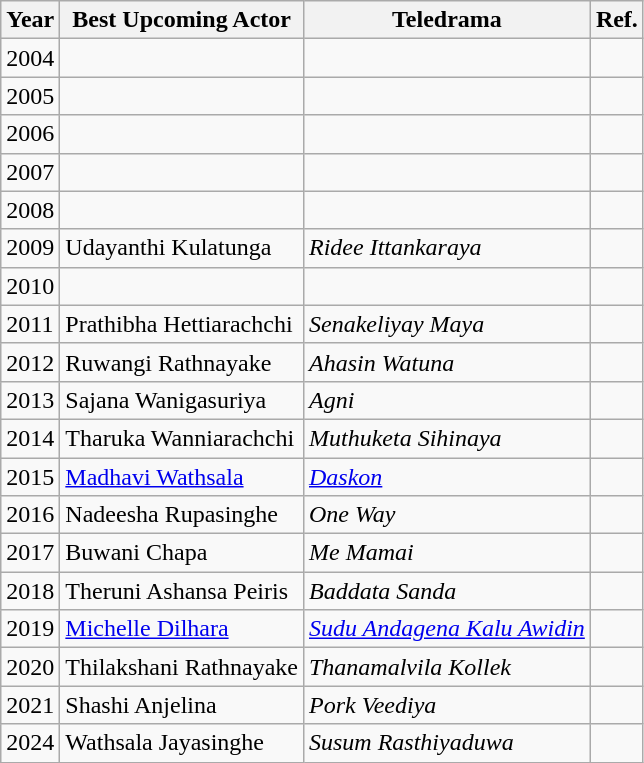<table class="wikitable">
<tr>
<th>Year</th>
<th>Best Upcoming Actor</th>
<th>Teledrama</th>
<th>Ref.</th>
</tr>
<tr>
<td>2004</td>
<td></td>
<td></td>
<td></td>
</tr>
<tr>
<td>2005</td>
<td></td>
<td></td>
<td></td>
</tr>
<tr>
<td>2006</td>
<td></td>
<td></td>
<td></td>
</tr>
<tr>
<td>2007</td>
<td></td>
<td></td>
<td></td>
</tr>
<tr>
<td>2008</td>
<td></td>
<td></td>
<td></td>
</tr>
<tr>
<td>2009</td>
<td>Udayanthi Kulatunga</td>
<td><em>Ridee Ittankaraya</em></td>
<td></td>
</tr>
<tr>
<td>2010</td>
<td></td>
<td></td>
<td></td>
</tr>
<tr>
<td>2011</td>
<td>Prathibha Hettiarachchi</td>
<td><em>Senakeliyay Maya</em></td>
<td></td>
</tr>
<tr>
<td>2012</td>
<td>Ruwangi Rathnayake</td>
<td><em>Ahasin Watuna</em></td>
<td></td>
</tr>
<tr>
<td>2013</td>
<td>Sajana Wanigasuriya</td>
<td><em>Agni</em></td>
<td></td>
</tr>
<tr>
<td>2014</td>
<td>Tharuka Wanniarachchi</td>
<td><em>Muthuketa Sihinaya</em></td>
<td></td>
</tr>
<tr>
<td>2015</td>
<td><a href='#'>Madhavi Wathsala</a></td>
<td><em><a href='#'>Daskon</a></em></td>
<td></td>
</tr>
<tr>
<td>2016</td>
<td>Nadeesha Rupasinghe</td>
<td><em>One Way</em></td>
<td></td>
</tr>
<tr>
<td>2017</td>
<td>Buwani Chapa</td>
<td><em>Me Mamai</em></td>
<td></td>
</tr>
<tr>
<td>2018</td>
<td>Theruni Ashansa Peiris</td>
<td><em>Baddata Sanda</em></td>
<td></td>
</tr>
<tr>
<td>2019</td>
<td><a href='#'>Michelle Dilhara</a></td>
<td><em><a href='#'>Sudu Andagena Kalu Awidin</a></em></td>
<td></td>
</tr>
<tr>
<td>2020</td>
<td>Thilakshani Rathnayake</td>
<td><em>Thanamalvila Kollek</em></td>
<td></td>
</tr>
<tr>
<td>2021</td>
<td>Shashi Anjelina</td>
<td><em>Pork Veediya</em></td>
<td></td>
</tr>
<tr>
<td>2024</td>
<td>Wathsala Jayasinghe</td>
<td><em>Susum Rasthiyaduwa</em></td>
<td></td>
</tr>
</table>
